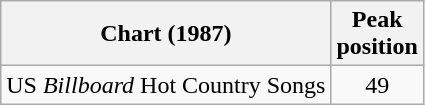<table class="wikitable sortable">
<tr>
<th>Chart (1987)</th>
<th>Peak<br>position</th>
</tr>
<tr>
<td align="left">US <em>Billboard</em> Hot Country Songs</td>
<td style="text-align:center;">49</td>
</tr>
</table>
